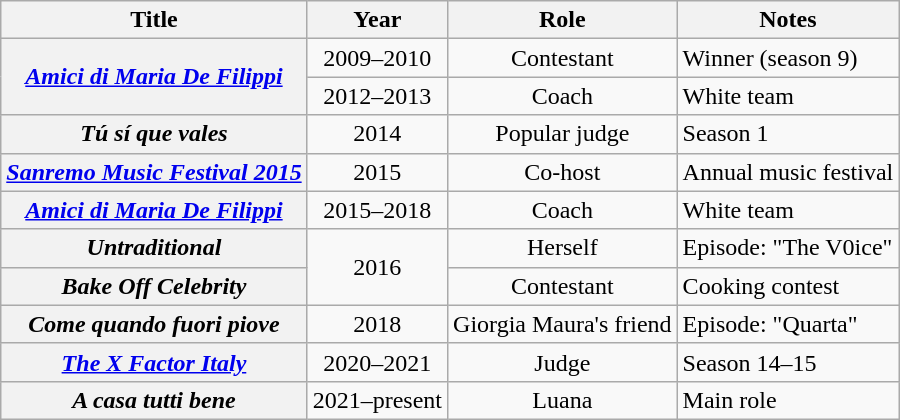<table class="wikitable plainrowheaders" style="text-align:center;">
<tr>
<th>Title</th>
<th>Year</th>
<th>Role</th>
<th>Notes</th>
</tr>
<tr>
<th scope="row" rowspan="2"><em><a href='#'>Amici di Maria De Filippi</a></em></th>
<td>2009–2010</td>
<td>Contestant</td>
<td style="text-align:left">Winner (season 9)</td>
</tr>
<tr>
<td>2012–2013</td>
<td>Coach</td>
<td style="text-align:left">White team</td>
</tr>
<tr>
<th scope="row"><em>Tú sí que vales</em></th>
<td>2014</td>
<td>Popular judge</td>
<td style="text-align:left">Season 1</td>
</tr>
<tr>
<th scope="row"><em><a href='#'>Sanremo Music Festival 2015</a></em></th>
<td>2015</td>
<td>Co-host</td>
<td style="text-align:left">Annual music festival</td>
</tr>
<tr>
<th scope="row"><em><a href='#'>Amici di Maria De Filippi</a></em></th>
<td>2015–2018</td>
<td>Coach</td>
<td style="text-align:left">White team</td>
</tr>
<tr>
<th scope="row"><em>Untraditional</em></th>
<td rowspan="2">2016</td>
<td>Herself</td>
<td style="text-align:left">Episode: "The V0ice"</td>
</tr>
<tr>
<th scope="row"><em>Bake Off Celebrity</em></th>
<td>Contestant</td>
<td style="text-align:left">Cooking contest</td>
</tr>
<tr>
<th scope="row"><em>Come quando fuori piove</em></th>
<td>2018</td>
<td>Giorgia Maura's friend</td>
<td style="text-align:left">Episode: "Quarta"</td>
</tr>
<tr>
<th scope="row"><em><a href='#'>The X Factor Italy</a></em></th>
<td>2020–2021</td>
<td>Judge</td>
<td style="text-align:left">Season 14–15</td>
</tr>
<tr>
<th scope="row"><em>A casa tutti bene</em></th>
<td>2021–present</td>
<td>Luana</td>
<td style="text-align:left">Main role</td>
</tr>
</table>
